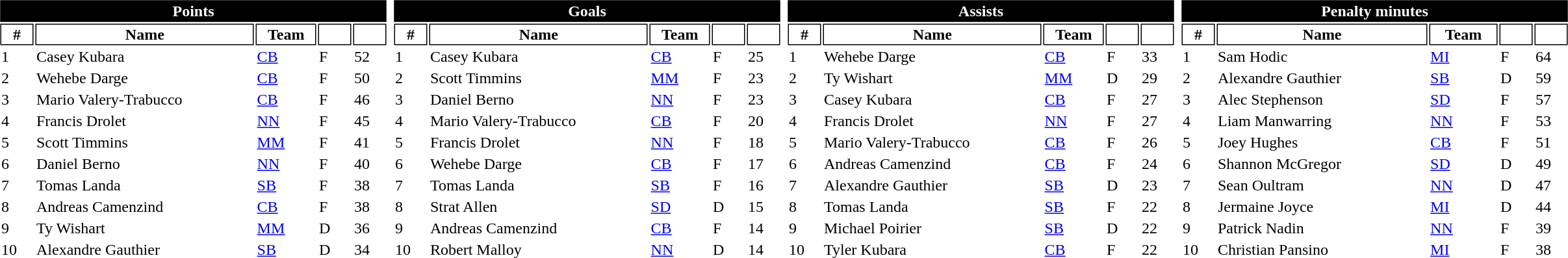<table>
<tr valign=top>
<td><br><table class="toccolours" style="width:25em">
<tr>
<th colspan="5" style="background:#000000;color:white;border:#000000 1px solid">Points</th>
</tr>
<tr>
<th style="background:#FFFFFF;color:black;border:#000000 1px solid; width: 30px">#</th>
<th style="background:#FFFFFF;color:black;border:#000000 1px solid">Name</th>
<th style="background:#FFFFFF;color:black;border:#000000 1px solid">Team</th>
<th style="background:#FFFFFF;color:black;border:#000000 1px solid; width: 30px"></th>
<th style="background:#FFFFFF;color:black;border:#000000 1px solid; width: 30px"></th>
</tr>
<tr>
<td>1</td>
<td> Casey Kubara</td>
<td><a href='#'>CB</a></td>
<td>F</td>
<td>52</td>
</tr>
<tr>
<td>2</td>
<td> Wehebe Darge</td>
<td><a href='#'>CB</a></td>
<td>F</td>
<td>50</td>
</tr>
<tr>
<td>3</td>
<td> Mario Valery-Trabucco</td>
<td><a href='#'>CB</a></td>
<td>F</td>
<td>46</td>
</tr>
<tr>
<td>4</td>
<td> Francis Drolet</td>
<td><a href='#'>NN</a></td>
<td>F</td>
<td>45</td>
</tr>
<tr>
<td>5</td>
<td> Scott Timmins</td>
<td><a href='#'>MM</a></td>
<td>F</td>
<td>41</td>
</tr>
<tr>
<td>6</td>
<td> Daniel Berno</td>
<td><a href='#'>NN</a></td>
<td>F</td>
<td>40</td>
</tr>
<tr>
<td>7</td>
<td> Tomas Landa</td>
<td><a href='#'>SB</a></td>
<td>F</td>
<td>38</td>
</tr>
<tr>
<td>8</td>
<td> Andreas Camenzind</td>
<td><a href='#'>CB</a></td>
<td>F</td>
<td>38</td>
</tr>
<tr>
<td>9</td>
<td> Ty Wishart</td>
<td><a href='#'>MM</a></td>
<td>D</td>
<td>36</td>
</tr>
<tr>
<td>10</td>
<td> Alexandre Gauthier</td>
<td><a href='#'>SB</a></td>
<td>D</td>
<td>34</td>
</tr>
<tr>
</tr>
</table>
</td>
<td><br><table class="toccolours" style="width:25em">
<tr>
<th colspan="5" style="background:#000000;color:white;border:#000000 1px solid">Goals</th>
</tr>
<tr>
<th style="background:#FFFFFF;color:black;border:#000000 1px solid; width: 30px">#</th>
<th style="background:#FFFFFF;color:black;border:#000000 1px solid">Name</th>
<th style="background:#FFFFFF;color:black;border:#000000 1px solid">Team</th>
<th style="background:#FFFFFF;color:black;border:#000000 1px solid; width: 30px"></th>
<th style="background:#FFFFFF;color:black;border:#000000 1px solid; width: 30px"></th>
</tr>
<tr>
<td>1</td>
<td> Casey Kubara</td>
<td><a href='#'>CB</a></td>
<td>F</td>
<td>25</td>
</tr>
<tr>
<td>2</td>
<td> Scott Timmins</td>
<td><a href='#'>MM</a></td>
<td>F</td>
<td>23</td>
</tr>
<tr>
<td>3</td>
<td> Daniel Berno</td>
<td><a href='#'>NN</a></td>
<td>F</td>
<td>23</td>
</tr>
<tr>
<td>4</td>
<td> Mario Valery-Trabucco</td>
<td><a href='#'>CB</a></td>
<td>F</td>
<td>20</td>
</tr>
<tr>
<td>5</td>
<td> Francis Drolet</td>
<td><a href='#'>NN</a></td>
<td>F</td>
<td>18</td>
</tr>
<tr>
<td>6</td>
<td> Wehebe Darge</td>
<td><a href='#'>CB</a></td>
<td>F</td>
<td>17</td>
</tr>
<tr>
<td>7</td>
<td> Tomas Landa</td>
<td><a href='#'>SB</a></td>
<td>F</td>
<td>16</td>
</tr>
<tr>
<td>8</td>
<td> Strat Allen</td>
<td><a href='#'>SD</a></td>
<td>D</td>
<td>15</td>
</tr>
<tr>
<td>9</td>
<td> Andreas Camenzind</td>
<td><a href='#'>CB</a></td>
<td>F</td>
<td>14</td>
</tr>
<tr>
<td>10</td>
<td> Robert Malloy</td>
<td><a href='#'>NN</a></td>
<td>D</td>
<td>14</td>
</tr>
<tr>
</tr>
</table>
</td>
<td><br><table class="toccolours" style="width:25em">
<tr>
<th colspan="5" style="background:#000000;color:white;border:#000000 1px solid">Assists</th>
</tr>
<tr>
<th style="background:#FFFFFF;color:black;border:#000000 1px solid; width: 30px">#</th>
<th style="background:#FFFFFF;color:black;border:#000000 1px solid">Name</th>
<th style="background:#FFFFFF;color:black;border:#000000 1px solid">Team</th>
<th style="background:#FFFFFF;color:black;border:#000000 1px solid; width: 30px"></th>
<th style="background:#FFFFFF;color:black;border:#000000 1px solid; width: 30px"></th>
</tr>
<tr>
<td>1</td>
<td> Wehebe Darge</td>
<td><a href='#'>CB</a></td>
<td>F</td>
<td>33</td>
</tr>
<tr>
<td>2</td>
<td> Ty Wishart</td>
<td><a href='#'>MM</a></td>
<td>D</td>
<td>29</td>
</tr>
<tr>
<td>3</td>
<td> Casey Kubara</td>
<td><a href='#'>CB</a></td>
<td>F</td>
<td>27</td>
</tr>
<tr>
<td>4</td>
<td> Francis Drolet</td>
<td><a href='#'>NN</a></td>
<td>F</td>
<td>27</td>
</tr>
<tr>
<td>5</td>
<td> Mario Valery-Trabucco</td>
<td><a href='#'>CB</a></td>
<td>F</td>
<td>26</td>
</tr>
<tr>
<td>6</td>
<td> Andreas Camenzind</td>
<td><a href='#'>CB</a></td>
<td>F</td>
<td>24</td>
</tr>
<tr>
<td>7</td>
<td> Alexandre Gauthier</td>
<td><a href='#'>SB</a></td>
<td>D</td>
<td>23</td>
</tr>
<tr>
<td>8</td>
<td> Tomas Landa</td>
<td><a href='#'>SB</a></td>
<td>F</td>
<td>22</td>
</tr>
<tr>
<td>9</td>
<td> Michael Poirier</td>
<td><a href='#'>SB</a></td>
<td>D</td>
<td>22</td>
</tr>
<tr>
<td>10</td>
<td> Tyler Kubara</td>
<td><a href='#'>CB</a></td>
<td>F</td>
<td>22</td>
</tr>
<tr>
</tr>
</table>
</td>
<td><br><table class="toccolours" style="width:25em">
<tr>
<th colspan="5" style="background:#000000;color:white;border:#000000 1px solid">Penalty minutes</th>
</tr>
<tr>
<th style="background:#FFFFFF;color:black;border:#000000 1px solid; width: 30px">#</th>
<th style="background:#FFFFFF;color:black;border:#000000 1px solid">Name</th>
<th style="background:#FFFFFF;color:black;border:#000000 1px solid">Team</th>
<th style="background:#FFFFFF;color:black;border:#000000 1px solid; width: 30px"></th>
<th style="background:#FFFFFF;color:black;border:#000000 1px solid; width: 30px"></th>
</tr>
<tr>
<td>1</td>
<td> Sam Hodic</td>
<td><a href='#'>MI</a></td>
<td>F</td>
<td>64</td>
</tr>
<tr>
<td>2</td>
<td> Alexandre Gauthier</td>
<td><a href='#'>SB</a></td>
<td>D</td>
<td>59</td>
</tr>
<tr>
<td>3</td>
<td> Alec Stephenson</td>
<td><a href='#'>SD</a></td>
<td>F</td>
<td>57</td>
</tr>
<tr>
<td>4</td>
<td> Liam Manwarring</td>
<td><a href='#'>NN</a></td>
<td>F</td>
<td>53</td>
</tr>
<tr>
<td>5</td>
<td> Joey Hughes</td>
<td><a href='#'>CB</a></td>
<td>F</td>
<td>51</td>
</tr>
<tr>
<td>6</td>
<td> Shannon McGregor</td>
<td><a href='#'>SD</a></td>
<td>D</td>
<td>49</td>
</tr>
<tr>
<td>7</td>
<td> Sean Oultram</td>
<td><a href='#'>NN</a></td>
<td>D</td>
<td>47</td>
</tr>
<tr>
<td>8</td>
<td> Jermaine Joyce</td>
<td><a href='#'>MI</a></td>
<td>D</td>
<td>44</td>
</tr>
<tr>
<td>9</td>
<td> Patrick Nadin</td>
<td><a href='#'>NN</a></td>
<td>F</td>
<td>39</td>
</tr>
<tr>
<td>10</td>
<td> Christian Pansino</td>
<td><a href='#'>MI</a></td>
<td>F</td>
<td>38</td>
</tr>
</table>
</td>
</tr>
</table>
